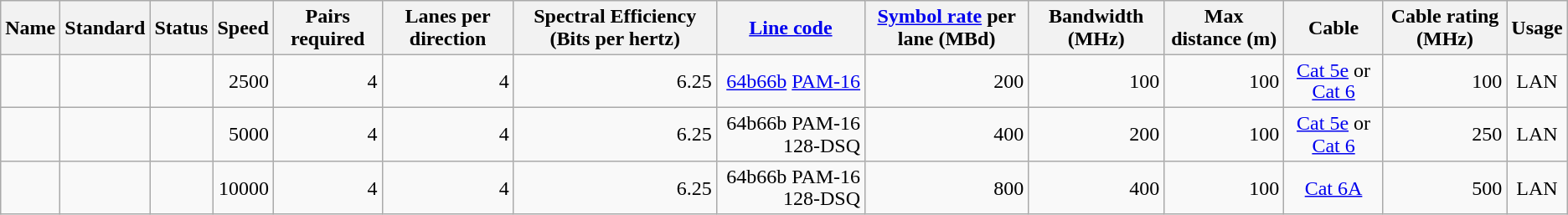<table class="wikitable" style="line-height:110%;">
<tr>
<th>Name</th>
<th>Standard</th>
<th>Status</th>
<th>Speed </th>
<th>Pairs required</th>
<th>Lanes per direction</th>
<th>Spectral Efficiency (Bits per hertz)</th>
<th><a href='#'>Line code</a></th>
<th><a href='#'>Symbol rate</a> per lane (MBd)</th>
<th>Bandwidth (MHz)</th>
<th>Max distance (m)</th>
<th>Cable</th>
<th>Cable rating (MHz)</th>
<th>Usage</th>
</tr>
<tr>
<td></td>
<td></td>
<td></td>
<td align="right">2500</td>
<td align="right">4</td>
<td align="right">4</td>
<td align="right">6.25</td>
<td align="right"><a href='#'>64b66b</a> <a href='#'>PAM-16</a> </td>
<td align="right">200</td>
<td align="right">100</td>
<td align="right">100</td>
<td align="center"><a href='#'>Cat 5e</a> or <a href='#'>Cat 6</a></td>
<td align="right">100</td>
<td align="center">LAN</td>
</tr>
<tr>
<td></td>
<td></td>
<td></td>
<td align="right">5000</td>
<td align="right">4</td>
<td align="right">4</td>
<td align="right">6.25</td>
<td align="right">64b66b PAM-16 128-DSQ</td>
<td align="right">400</td>
<td align="right">200</td>
<td align="right">100</td>
<td align="center"><a href='#'>Cat 5e</a> or <a href='#'>Cat 6</a></td>
<td align="right">250</td>
<td align="center">LAN</td>
</tr>
<tr>
<td></td>
<td></td>
<td></td>
<td align="right">10000</td>
<td align="right">4</td>
<td align="right">4</td>
<td align="right">6.25</td>
<td align="right">64b66b PAM-16 128-DSQ</td>
<td align="right">800</td>
<td align="right">400</td>
<td align="right">100</td>
<td align="center"><a href='#'>Cat 6A</a></td>
<td align="right">500</td>
<td align="center">LAN</td>
</tr>
</table>
